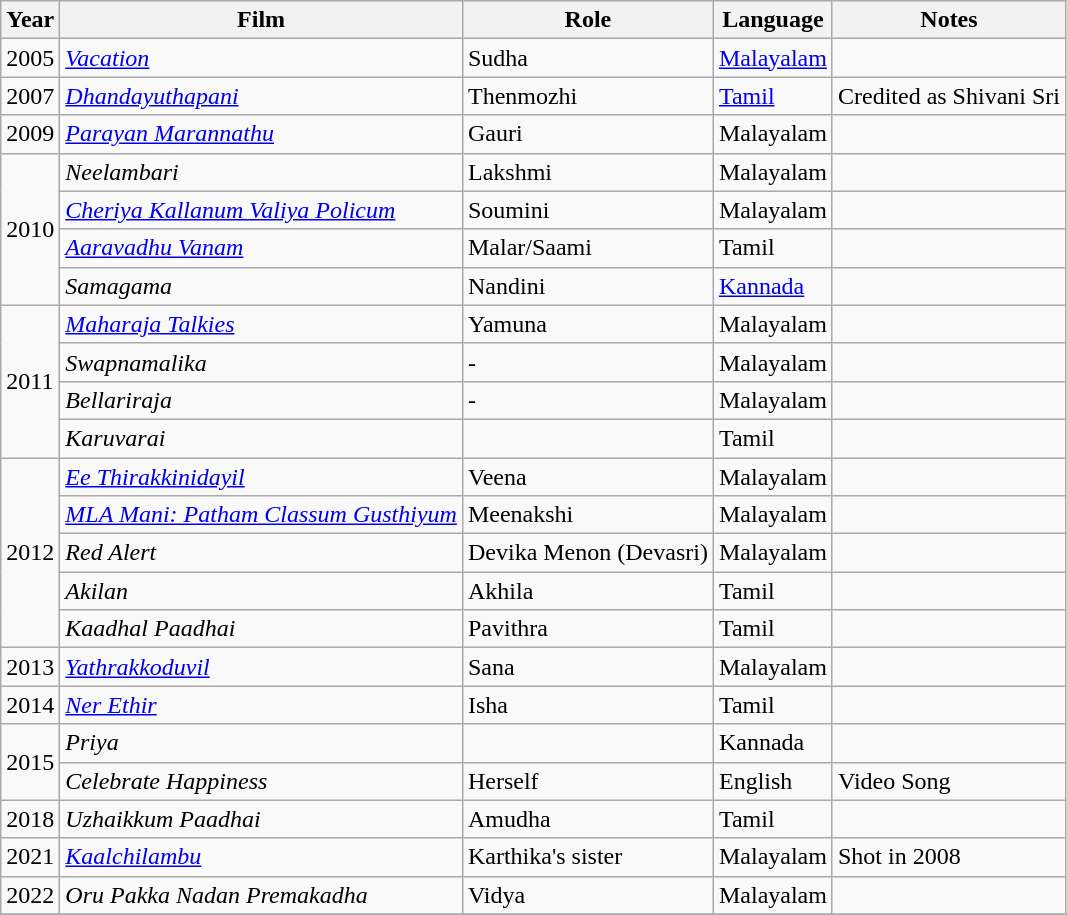<table class="wikitable sortable">
<tr>
<th>Year</th>
<th>Film</th>
<th>Role</th>
<th>Language</th>
<th class=unsortable>Notes</th>
</tr>
<tr>
<td>2005</td>
<td><em><a href='#'>Vacation</a></em></td>
<td>Sudha</td>
<td><a href='#'>Malayalam</a></td>
<td></td>
</tr>
<tr>
<td>2007</td>
<td><em><a href='#'>Dhandayuthapani</a></em></td>
<td>Thenmozhi</td>
<td><a href='#'>Tamil</a></td>
<td>Credited as Shivani Sri</td>
</tr>
<tr>
<td>2009</td>
<td><em><a href='#'>Parayan Marannathu</a></em></td>
<td>Gauri</td>
<td>Malayalam</td>
<td></td>
</tr>
<tr>
<td rowspan="4">2010</td>
<td><em>Neelambari</em></td>
<td>Lakshmi</td>
<td>Malayalam</td>
<td></td>
</tr>
<tr>
<td><em><a href='#'>Cheriya Kallanum Valiya Policum</a></em></td>
<td>Soumini</td>
<td>Malayalam</td>
<td></td>
</tr>
<tr>
<td><em><a href='#'>Aaravadhu Vanam</a></em></td>
<td>Malar/Saami</td>
<td>Tamil</td>
<td></td>
</tr>
<tr>
<td><em>Samagama</em></td>
<td>Nandini</td>
<td><a href='#'>Kannada</a></td>
<td></td>
</tr>
<tr>
<td rowspan="4">2011</td>
<td><em><a href='#'>Maharaja Talkies</a></em></td>
<td>Yamuna</td>
<td>Malayalam</td>
<td></td>
</tr>
<tr>
<td><em>Swapnamalika</em></td>
<td>-</td>
<td>Malayalam</td>
<td></td>
</tr>
<tr>
<td><em>Bellariraja</em></td>
<td>-</td>
<td>Malayalam</td>
<td></td>
</tr>
<tr>
<td><em>Karuvarai</em></td>
<td></td>
<td>Tamil</td>
<td></td>
</tr>
<tr>
<td rowspan="5">2012</td>
<td><em><a href='#'>Ee Thirakkinidayil</a></em></td>
<td>Veena</td>
<td>Malayalam</td>
<td></td>
</tr>
<tr>
<td><em><a href='#'>MLA Mani: Patham Classum Gusthiyum</a></em></td>
<td>Meenakshi</td>
<td>Malayalam</td>
<td></td>
</tr>
<tr>
<td><em>Red Alert</em></td>
<td>Devika Menon (Devasri)</td>
<td>Malayalam</td>
<td></td>
</tr>
<tr>
<td><em>Akilan</em></td>
<td>Akhila</td>
<td>Tamil</td>
<td></td>
</tr>
<tr>
<td><em>Kaadhal Paadhai</em></td>
<td>Pavithra</td>
<td>Tamil</td>
<td></td>
</tr>
<tr>
<td>2013</td>
<td><em><a href='#'>Yathrakkoduvil</a></em></td>
<td>Sana</td>
<td>Malayalam</td>
<td></td>
</tr>
<tr>
<td>2014</td>
<td><em><a href='#'>Ner Ethir</a></em></td>
<td>Isha</td>
<td>Tamil</td>
<td></td>
</tr>
<tr>
<td Rowspan=2>2015</td>
<td><em>Priya</em></td>
<td></td>
<td>Kannada</td>
<td></td>
</tr>
<tr>
<td><em>Celebrate Happiness</em></td>
<td>Herself</td>
<td>English</td>
<td>Video Song </td>
</tr>
<tr>
<td>2018</td>
<td><em>Uzhaikkum Paadhai</em></td>
<td>Amudha</td>
<td>Tamil</td>
<td></td>
</tr>
<tr>
<td>2021</td>
<td><em><a href='#'>Kaalchilambu</a></em></td>
<td>Karthika's sister</td>
<td>Malayalam</td>
<td>Shot in 2008</td>
</tr>
<tr>
<td>2022</td>
<td><em>Oru Pakka Nadan Premakadha</em></td>
<td>Vidya</td>
<td>Malayalam</td>
<td></td>
</tr>
<tr>
</tr>
</table>
